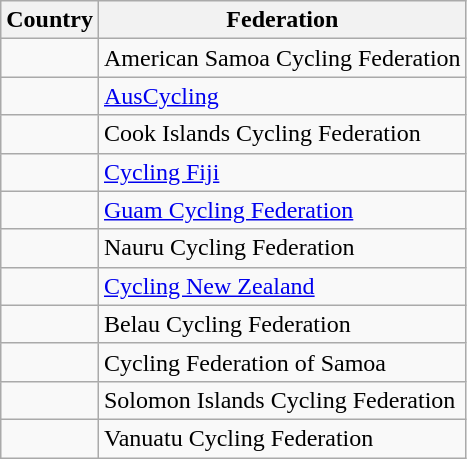<table class="wikitable">
<tr>
<th>Country</th>
<th>Federation</th>
</tr>
<tr>
<td></td>
<td>American Samoa Cycling Federation</td>
</tr>
<tr>
<td></td>
<td><a href='#'>AusCycling</a></td>
</tr>
<tr>
<td></td>
<td>Cook Islands Cycling Federation</td>
</tr>
<tr>
<td></td>
<td><a href='#'>Cycling Fiji</a></td>
</tr>
<tr>
<td></td>
<td><a href='#'>Guam Cycling Federation</a></td>
</tr>
<tr>
<td></td>
<td>Nauru Cycling Federation</td>
</tr>
<tr>
<td></td>
<td><a href='#'>Cycling New Zealand</a></td>
</tr>
<tr>
<td></td>
<td>Belau Cycling Federation</td>
</tr>
<tr>
<td></td>
<td>Cycling Federation of Samoa</td>
</tr>
<tr>
<td></td>
<td>Solomon Islands Cycling Federation</td>
</tr>
<tr>
<td></td>
<td>Vanuatu Cycling Federation</td>
</tr>
</table>
